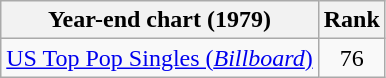<table class="wikitable sortable">
<tr>
<th>Year-end chart (1979)</th>
<th>Rank</th>
</tr>
<tr>
<td><a href='#'>US Top Pop Singles (<em>Billboard</em>)</a></td>
<td align="center">76</td>
</tr>
</table>
